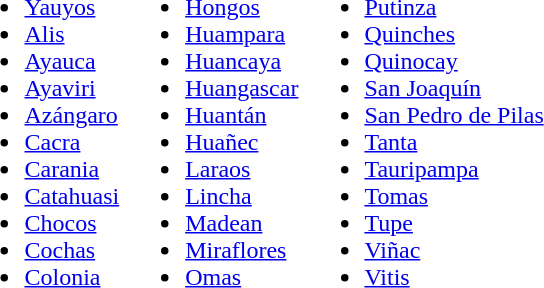<table>
<tr valign="top">
<td><br><ul><li><a href='#'>Yauyos</a></li><li><a href='#'>Alis</a></li><li><a href='#'>Ayauca</a></li><li><a href='#'>Ayaviri</a></li><li><a href='#'>Azángaro</a></li><li><a href='#'>Cacra</a></li><li><a href='#'>Carania</a></li><li><a href='#'>Catahuasi</a></li><li><a href='#'>Chocos</a></li><li><a href='#'>Cochas</a></li><li><a href='#'>Colonia</a></li></ul></td>
<td><br><ul><li><a href='#'>Hongos</a></li><li><a href='#'>Huampara</a></li><li><a href='#'>Huancaya</a></li><li><a href='#'>Huangascar</a></li><li><a href='#'>Huantán</a></li><li><a href='#'>Huañec</a></li><li><a href='#'>Laraos</a></li><li><a href='#'>Lincha</a></li><li><a href='#'>Madean</a></li><li><a href='#'>Miraflores</a></li><li><a href='#'>Omas</a></li></ul></td>
<td><br><ul><li><a href='#'>Putinza</a></li><li><a href='#'>Quinches</a></li><li><a href='#'>Quinocay</a></li><li><a href='#'>San Joaquín</a></li><li><a href='#'>San Pedro de Pilas</a></li><li><a href='#'>Tanta</a></li><li><a href='#'>Tauripampa</a></li><li><a href='#'>Tomas</a></li><li><a href='#'>Tupe</a></li><li><a href='#'>Viñac</a></li><li><a href='#'>Vitis</a></li></ul></td>
<td></td>
</tr>
</table>
